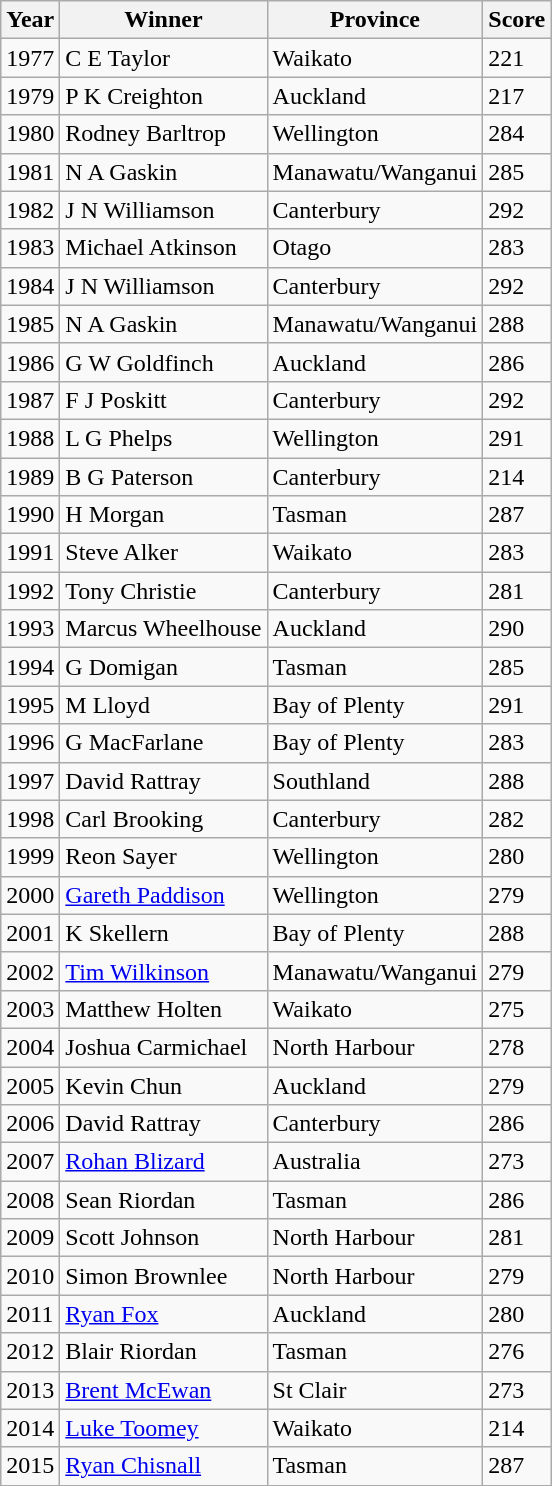<table class="wikitable">
<tr>
<th>Year</th>
<th>Winner</th>
<th>Province</th>
<th>Score</th>
</tr>
<tr>
<td>1977</td>
<td>C E Taylor</td>
<td>Waikato</td>
<td>221</td>
</tr>
<tr>
<td>1979</td>
<td>P K Creighton</td>
<td>Auckland</td>
<td>217</td>
</tr>
<tr>
<td>1980</td>
<td>Rodney Barltrop</td>
<td>Wellington</td>
<td>284</td>
</tr>
<tr>
<td>1981</td>
<td>N A Gaskin</td>
<td>Manawatu/Wanganui</td>
<td>285</td>
</tr>
<tr>
<td>1982</td>
<td>J N Williamson</td>
<td>Canterbury</td>
<td>292</td>
</tr>
<tr>
<td>1983</td>
<td>Michael Atkinson</td>
<td>Otago</td>
<td>283</td>
</tr>
<tr>
<td>1984</td>
<td>J N Williamson</td>
<td>Canterbury</td>
<td>292</td>
</tr>
<tr>
<td>1985</td>
<td>N A Gaskin</td>
<td>Manawatu/Wanganui</td>
<td>288</td>
</tr>
<tr>
<td>1986</td>
<td>G W Goldfinch</td>
<td>Auckland</td>
<td>286</td>
</tr>
<tr>
<td>1987</td>
<td>F J Poskitt</td>
<td>Canterbury</td>
<td>292</td>
</tr>
<tr>
<td>1988</td>
<td>L G Phelps</td>
<td>Wellington</td>
<td>291</td>
</tr>
<tr>
<td>1989</td>
<td>B G Paterson</td>
<td>Canterbury</td>
<td>214</td>
</tr>
<tr>
<td>1990</td>
<td>H Morgan</td>
<td>Tasman</td>
<td>287</td>
</tr>
<tr>
<td>1991</td>
<td>Steve Alker</td>
<td>Waikato</td>
<td>283</td>
</tr>
<tr>
<td>1992</td>
<td>Tony Christie</td>
<td>Canterbury</td>
<td>281</td>
</tr>
<tr>
<td>1993</td>
<td>Marcus Wheelhouse</td>
<td>Auckland</td>
<td>290</td>
</tr>
<tr>
<td>1994</td>
<td>G Domigan</td>
<td>Tasman</td>
<td>285</td>
</tr>
<tr>
<td>1995</td>
<td>M Lloyd</td>
<td>Bay of Plenty</td>
<td>291</td>
</tr>
<tr>
<td>1996</td>
<td>G MacFarlane</td>
<td>Bay of Plenty</td>
<td>283</td>
</tr>
<tr>
<td>1997</td>
<td>David Rattray</td>
<td>Southland</td>
<td>288</td>
</tr>
<tr>
<td>1998</td>
<td>Carl Brooking</td>
<td>Canterbury</td>
<td>282</td>
</tr>
<tr>
<td>1999</td>
<td>Reon Sayer</td>
<td>Wellington</td>
<td>280</td>
</tr>
<tr>
<td>2000</td>
<td><a href='#'>Gareth Paddison</a></td>
<td>Wellington</td>
<td>279</td>
</tr>
<tr>
<td>2001</td>
<td>K Skellern</td>
<td>Bay of Plenty</td>
<td>288</td>
</tr>
<tr>
<td>2002</td>
<td><a href='#'>Tim Wilkinson</a></td>
<td>Manawatu/Wanganui</td>
<td>279</td>
</tr>
<tr>
<td>2003</td>
<td>Matthew Holten</td>
<td>Waikato</td>
<td>275</td>
</tr>
<tr>
<td>2004</td>
<td>Joshua Carmichael</td>
<td>North Harbour</td>
<td>278</td>
</tr>
<tr>
<td>2005</td>
<td>Kevin Chun</td>
<td>Auckland</td>
<td>279</td>
</tr>
<tr>
<td>2006</td>
<td>David Rattray</td>
<td>Canterbury</td>
<td>286</td>
</tr>
<tr>
<td>2007</td>
<td><a href='#'>Rohan Blizard</a></td>
<td>Australia</td>
<td>273</td>
</tr>
<tr>
<td>2008</td>
<td>Sean Riordan</td>
<td>Tasman</td>
<td>286</td>
</tr>
<tr>
<td>2009</td>
<td>Scott Johnson</td>
<td>North Harbour</td>
<td>281</td>
</tr>
<tr>
<td>2010</td>
<td>Simon Brownlee</td>
<td>North Harbour</td>
<td>279</td>
</tr>
<tr>
<td>2011</td>
<td><a href='#'>Ryan Fox</a></td>
<td>Auckland</td>
<td>280</td>
</tr>
<tr>
<td>2012</td>
<td>Blair Riordan</td>
<td>Tasman</td>
<td>276</td>
</tr>
<tr>
<td>2013</td>
<td><a href='#'>Brent McEwan</a></td>
<td>St Clair</td>
<td>273</td>
</tr>
<tr>
<td>2014</td>
<td><a href='#'>Luke Toomey</a></td>
<td>Waikato</td>
<td>214</td>
</tr>
<tr>
<td>2015</td>
<td><a href='#'>Ryan Chisnall</a></td>
<td>Tasman</td>
<td>287</td>
</tr>
</table>
